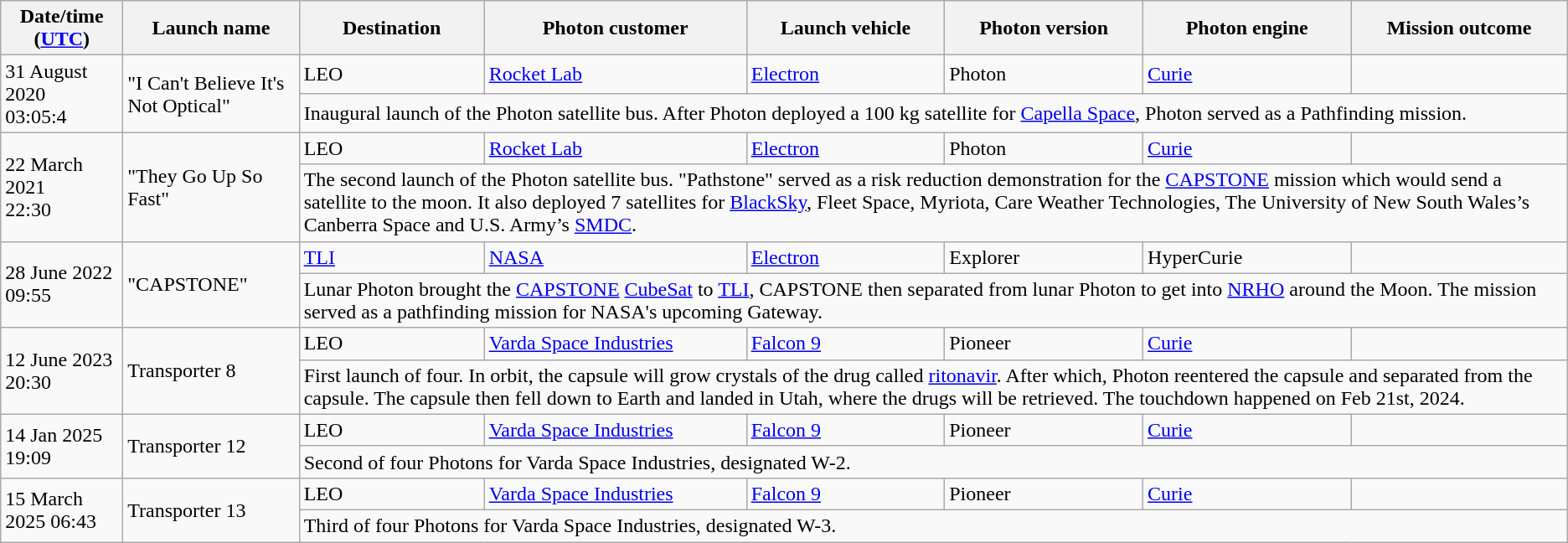<table class="wikitable">
<tr>
<th>Date/time<br>(<a href='#'>UTC</a>)</th>
<th>Launch name</th>
<th>Destination</th>
<th>Photon customer</th>
<th>Launch vehicle</th>
<th>Photon version</th>
<th>Photon engine</th>
<th>Mission outcome</th>
</tr>
<tr>
<td rowspan="2">31 August 2020<br>03:05:4</td>
<td rowspan="2">"I Can't Believe It's Not Optical"</td>
<td>LEO</td>
<td><a href='#'>Rocket Lab</a></td>
<td><a href='#'>Electron</a></td>
<td>Photon</td>
<td><a href='#'>Curie</a></td>
<td></td>
</tr>
<tr>
<td colspan="6">Inaugural launch of the Photon satellite bus. After Photon deployed a 100 kg satellite for <a href='#'>Capella Space</a>, Photon served as a Pathfinding mission.</td>
</tr>
<tr>
<td rowspan="2">22 March 2021<br>22:30</td>
<td rowspan="2">"They Go Up So Fast"</td>
<td>LEO</td>
<td><a href='#'>Rocket Lab</a></td>
<td><a href='#'>Electron</a></td>
<td>Photon</td>
<td><a href='#'>Curie</a></td>
<td></td>
</tr>
<tr>
<td colspan="6">The second launch of the Photon satellite bus. "Pathstone" served as a risk reduction demonstration for the <a href='#'>CAPSTONE</a> mission which would send a satellite to the moon. It also deployed 7 satellites for <a href='#'>BlackSky</a>, Fleet Space, Myriota, Care Weather Technologies, The University of New South Wales’s Canberra Space and U.S. Army’s <a href='#'>SMDC</a>.</td>
</tr>
<tr>
<td rowspan="2">28 June 2022<br>09:55</td>
<td rowspan="2">"CAPSTONE"</td>
<td><a href='#'>TLI</a></td>
<td><a href='#'>NASA</a></td>
<td><a href='#'>Electron</a></td>
<td>Explorer</td>
<td>HyperCurie</td>
<td></td>
</tr>
<tr>
<td colspan="6">Lunar Photon brought the <a href='#'>CAPSTONE</a> <a href='#'>CubeSat</a> to <a href='#'>TLI</a>, CAPSTONE then separated from lunar Photon to get into <a href='#'>NRHO</a> around the Moon. The mission served as a pathfinding mission for NASA's upcoming Gateway.</td>
</tr>
<tr>
<td rowspan="2">12 June 2023<br>20:30</td>
<td rowspan="2">Transporter 8</td>
<td>LEO</td>
<td><a href='#'>Varda Space Industries</a></td>
<td><a href='#'>Falcon 9</a></td>
<td>Pioneer</td>
<td><a href='#'>Curie</a></td>
<td></td>
</tr>
<tr>
<td colspan="6">First launch of four. In orbit, the capsule will grow crystals of the drug called <a href='#'>ritonavir</a>. After which, Photon reentered the capsule and separated from the capsule. The capsule then fell down to Earth and landed in Utah, where the drugs will be retrieved. The touchdown happened on Feb 21st, 2024.</td>
</tr>
<tr>
<td rowspan="2">14 Jan 2025 19:09</td>
<td rowspan="2">Transporter 12</td>
<td>LEO</td>
<td><a href='#'>Varda Space Industries</a></td>
<td><a href='#'>Falcon 9</a></td>
<td>Pioneer</td>
<td><a href='#'>Curie</a></td>
<td></td>
</tr>
<tr>
<td colspan="6">Second of four Photons for Varda Space Industries, designated W-2.</td>
</tr>
<tr>
<td rowspan="2">15 March 2025 06:43</td>
<td rowspan="2">Transporter 13</td>
<td>LEO</td>
<td><a href='#'>Varda Space Industries</a></td>
<td><a href='#'>Falcon 9</a></td>
<td>Pioneer</td>
<td><a href='#'>Curie</a></td>
<td></td>
</tr>
<tr>
<td colspan="6">Third of four Photons for Varda Space Industries, designated W-3.</td>
</tr>
</table>
